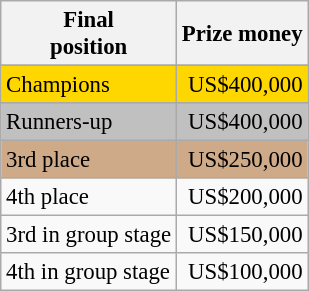<table class="wikitable" style="font-size: 95%;">
<tr>
<th>Final<br>position</th>
<th>Prize money</th>
</tr>
<tr>
</tr>
<tr style="background:gold;">
<td>Champions</td>
<td align="right">US$400,000</td>
</tr>
<tr>
</tr>
<tr style="background:silver;">
<td>Runners-up</td>
<td align="right">US$400,000</td>
</tr>
<tr bgcolor=cfaa88>
<td>3rd place</td>
<td align="right">US$250,000</td>
</tr>
<tr>
<td>4th place</td>
<td align="right">US$200,000</td>
</tr>
<tr>
<td>3rd in group stage</td>
<td align="right">US$150,000</td>
</tr>
<tr>
<td>4th in group stage</td>
<td align="right">US$100,000</td>
</tr>
</table>
